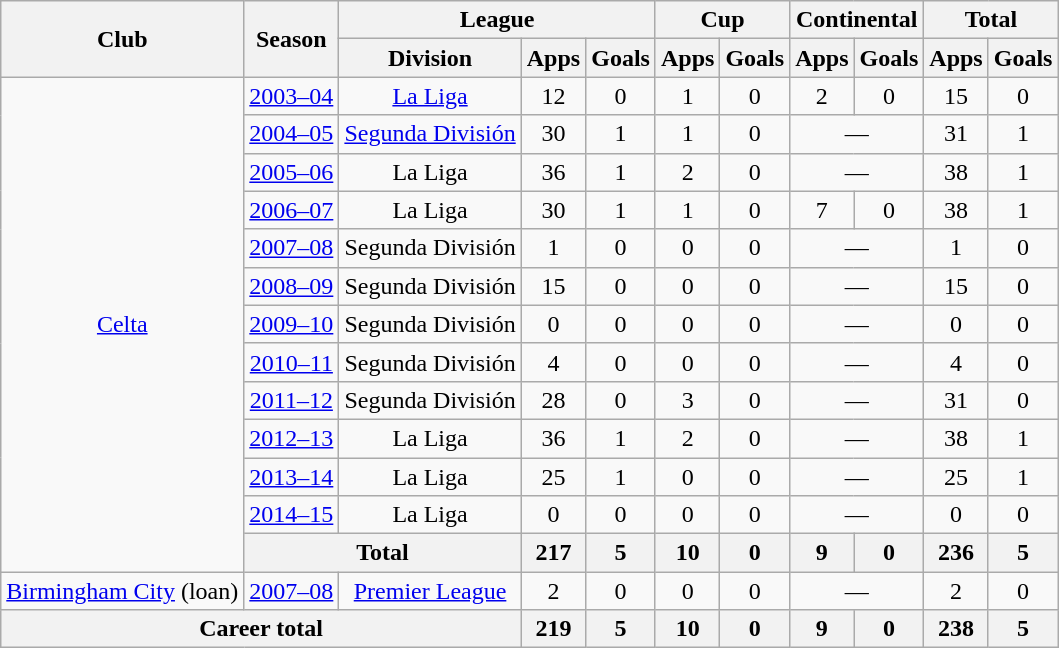<table class="wikitable" style="text-align: center;">
<tr>
<th rowspan="2">Club</th>
<th rowspan="2">Season</th>
<th colspan="3">League</th>
<th colspan="2">Cup</th>
<th colspan="2">Continental</th>
<th colspan="2">Total</th>
</tr>
<tr>
<th>Division</th>
<th>Apps</th>
<th>Goals</th>
<th>Apps</th>
<th>Goals</th>
<th>Apps</th>
<th>Goals</th>
<th>Apps</th>
<th>Goals</th>
</tr>
<tr>
<td rowspan="13"><a href='#'>Celta</a></td>
<td><a href='#'>2003–04</a></td>
<td><a href='#'>La Liga</a></td>
<td>12</td>
<td>0</td>
<td>1</td>
<td>0</td>
<td>2</td>
<td>0</td>
<td>15</td>
<td>0</td>
</tr>
<tr>
<td><a href='#'>2004–05</a></td>
<td><a href='#'>Segunda División</a></td>
<td>30</td>
<td>1</td>
<td>1</td>
<td>0</td>
<td colspan="2">—</td>
<td>31</td>
<td>1</td>
</tr>
<tr>
<td><a href='#'>2005–06</a></td>
<td>La Liga</td>
<td>36</td>
<td>1</td>
<td>2</td>
<td>0</td>
<td colspan="2">—</td>
<td>38</td>
<td>1</td>
</tr>
<tr>
<td><a href='#'>2006–07</a></td>
<td>La Liga</td>
<td>30</td>
<td>1</td>
<td>1</td>
<td>0</td>
<td>7</td>
<td>0</td>
<td>38</td>
<td>1</td>
</tr>
<tr>
<td><a href='#'>2007–08</a></td>
<td>Segunda División</td>
<td>1</td>
<td>0</td>
<td>0</td>
<td>0</td>
<td colspan="2">—</td>
<td>1</td>
<td>0</td>
</tr>
<tr>
<td><a href='#'>2008–09</a></td>
<td>Segunda División</td>
<td>15</td>
<td>0</td>
<td>0</td>
<td>0</td>
<td colspan="2">—</td>
<td>15</td>
<td>0</td>
</tr>
<tr>
<td><a href='#'>2009–10</a></td>
<td>Segunda División</td>
<td>0</td>
<td>0</td>
<td>0</td>
<td>0</td>
<td colspan="2">—</td>
<td>0</td>
<td>0</td>
</tr>
<tr>
<td><a href='#'>2010–11</a></td>
<td>Segunda División</td>
<td>4</td>
<td>0</td>
<td>0</td>
<td>0</td>
<td colspan="2">—</td>
<td>4</td>
<td>0</td>
</tr>
<tr>
<td><a href='#'>2011–12</a></td>
<td>Segunda División</td>
<td>28</td>
<td>0</td>
<td>3</td>
<td>0</td>
<td colspan="2">—</td>
<td>31</td>
<td>0</td>
</tr>
<tr>
<td><a href='#'>2012–13</a></td>
<td>La Liga</td>
<td>36</td>
<td>1</td>
<td>2</td>
<td>0</td>
<td colspan="2">—</td>
<td>38</td>
<td>1</td>
</tr>
<tr>
<td><a href='#'>2013–14</a></td>
<td>La Liga</td>
<td>25</td>
<td>1</td>
<td>0</td>
<td>0</td>
<td colspan="2">—</td>
<td>25</td>
<td>1</td>
</tr>
<tr>
<td><a href='#'>2014–15</a></td>
<td>La Liga</td>
<td>0</td>
<td>0</td>
<td>0</td>
<td>0</td>
<td colspan="2">—</td>
<td>0</td>
<td>0</td>
</tr>
<tr>
<th colspan="2">Total</th>
<th>217</th>
<th>5</th>
<th>10</th>
<th>0</th>
<th>9</th>
<th>0</th>
<th>236</th>
<th>5</th>
</tr>
<tr>
<td rowspan="1"><a href='#'>Birmingham City</a> (loan)</td>
<td><a href='#'>2007–08</a></td>
<td><a href='#'>Premier League</a></td>
<td>2</td>
<td>0</td>
<td>0</td>
<td>0</td>
<td colspan="2">—</td>
<td>2</td>
<td>0</td>
</tr>
<tr>
<th colspan="3">Career total</th>
<th>219</th>
<th>5</th>
<th>10</th>
<th>0</th>
<th>9</th>
<th>0</th>
<th>238</th>
<th>5</th>
</tr>
</table>
